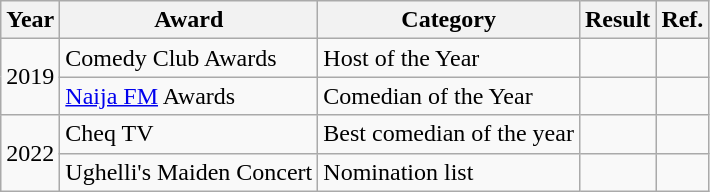<table class="wikitable">
<tr>
<th>Year</th>
<th>Award</th>
<th>Category</th>
<th>Result</th>
<th>Ref.</th>
</tr>
<tr>
<td rowspan=2>2019</td>
<td>Comedy Club Awards</td>
<td>Host of the Year</td>
<td></td>
<td></td>
</tr>
<tr>
<td><a href='#'>Naija FM</a> Awards</td>
<td>Comedian of the Year</td>
<td></td>
<td></td>
</tr>
<tr>
<td rowspan = 2>2022</td>
<td>Cheq TV</td>
<td>Best comedian of the year</td>
<td></td>
<td></td>
</tr>
<tr>
<td>Ughelli's Maiden Concert</td>
<td>Nomination list</td>
<td></td>
<td></td>
</tr>
</table>
